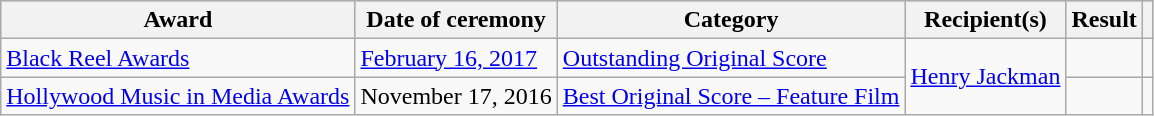<table class="wikitable sortable">
<tr style="background:#ccc; text-align:center;">
<th>Award</th>
<th>Date of ceremony</th>
<th>Category</th>
<th>Recipient(s)</th>
<th>Result</th>
<th class="unsortable"></th>
</tr>
<tr>
<td><a href='#'>Black Reel Awards</a></td>
<td><a href='#'>February 16, 2017</a></td>
<td><a href='#'>Outstanding Original Score</a></td>
<td rowspan="2"><a href='#'>Henry Jackman</a></td>
<td></td>
<td><br></td>
</tr>
<tr>
<td><a href='#'>Hollywood Music in Media Awards</a></td>
<td>November 17, 2016</td>
<td><a href='#'>Best Original Score – Feature Film</a></td>
<td></td>
<td><br></td>
</tr>
</table>
